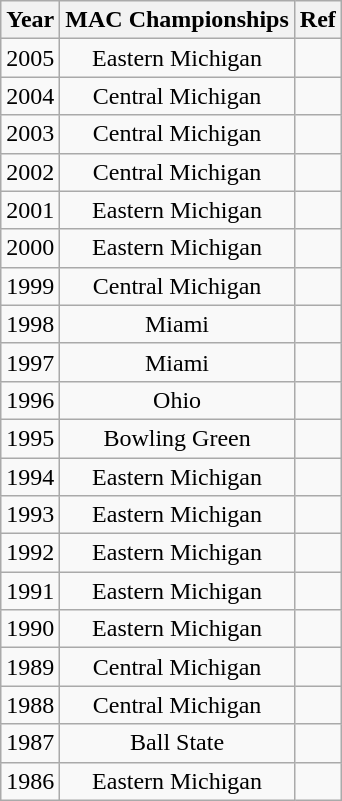<table class="wikitable" style="text-align:center" cellpadding=2 cellspacing=2>
<tr>
<th>Year</th>
<th>MAC Championships</th>
<th>Ref</th>
</tr>
<tr>
<td>2005</td>
<td>Eastern Michigan</td>
<td></td>
</tr>
<tr>
<td>2004</td>
<td>Central Michigan</td>
<td></td>
</tr>
<tr>
<td>2003</td>
<td>Central Michigan</td>
<td></td>
</tr>
<tr>
<td>2002</td>
<td>Central Michigan</td>
<td></td>
</tr>
<tr>
<td>2001</td>
<td>Eastern Michigan</td>
<td></td>
</tr>
<tr>
<td>2000</td>
<td>Eastern Michigan</td>
<td></td>
</tr>
<tr>
<td>1999</td>
<td>Central Michigan</td>
<td></td>
</tr>
<tr>
<td>1998</td>
<td>Miami</td>
<td></td>
</tr>
<tr>
<td>1997</td>
<td>Miami</td>
<td></td>
</tr>
<tr>
<td>1996</td>
<td>Ohio</td>
<td></td>
</tr>
<tr>
<td>1995</td>
<td>Bowling Green</td>
<td></td>
</tr>
<tr>
<td>1994</td>
<td>Eastern Michigan</td>
<td></td>
</tr>
<tr>
<td>1993</td>
<td>Eastern Michigan</td>
<td></td>
</tr>
<tr>
<td>1992</td>
<td>Eastern Michigan</td>
<td></td>
</tr>
<tr>
<td>1991</td>
<td>Eastern Michigan</td>
<td></td>
</tr>
<tr>
<td>1990</td>
<td>Eastern Michigan</td>
<td></td>
</tr>
<tr>
<td>1989</td>
<td>Central Michigan</td>
<td></td>
</tr>
<tr>
<td>1988</td>
<td>Central Michigan</td>
<td></td>
</tr>
<tr>
<td>1987</td>
<td>Ball State</td>
<td></td>
</tr>
<tr>
<td>1986</td>
<td>Eastern Michigan</td>
<td></td>
</tr>
</table>
